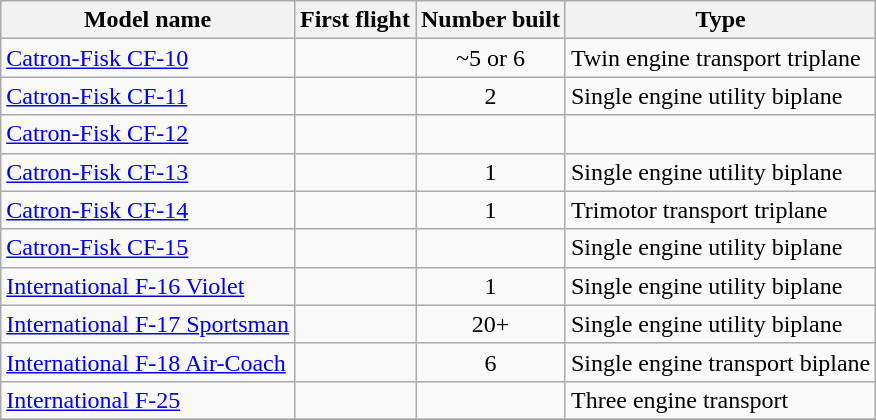<table class="wikitable sortable">
<tr>
<th>Model name</th>
<th>First flight</th>
<th>Number built</th>
<th>Type</th>
</tr>
<tr>
<td align=left><a href='#'>Catron-Fisk CF-10</a></td>
<td align=center></td>
<td align=center>~5 or 6</td>
<td align=left>Twin engine transport triplane</td>
</tr>
<tr>
<td align=left><a href='#'>Catron-Fisk CF-11</a></td>
<td align=center></td>
<td align=center>2</td>
<td align=left>Single engine utility biplane</td>
</tr>
<tr>
<td align=left><a href='#'>Catron-Fisk CF-12</a></td>
<td align=center></td>
<td align=center></td>
<td align=left></td>
</tr>
<tr>
<td align=left><a href='#'>Catron-Fisk CF-13</a></td>
<td align=center></td>
<td align=center>1</td>
<td align=left>Single engine utility biplane</td>
</tr>
<tr>
<td align=left><a href='#'>Catron-Fisk CF-14</a></td>
<td align=center></td>
<td align=center>1</td>
<td align=left>Trimotor transport triplane</td>
</tr>
<tr>
<td align=left><a href='#'>Catron-Fisk CF-15</a></td>
<td align=center></td>
<td align=center></td>
<td align=left>Single engine utility biplane</td>
</tr>
<tr>
<td align=left><a href='#'>International F-16 Violet</a></td>
<td align=center></td>
<td align=center>1</td>
<td align=left>Single engine utility biplane</td>
</tr>
<tr>
<td align=left><a href='#'>International F-17 Sportsman</a></td>
<td align=center></td>
<td align=center>20+</td>
<td align=left>Single engine utility biplane</td>
</tr>
<tr>
<td align=left><a href='#'>International F-18 Air-Coach</a></td>
<td align=center></td>
<td align=center>6</td>
<td align=left>Single engine transport biplane</td>
</tr>
<tr>
<td align=left><a href='#'>International F-25</a></td>
<td align=center></td>
<td align=center></td>
<td align=left>Three engine transport</td>
</tr>
<tr>
</tr>
</table>
